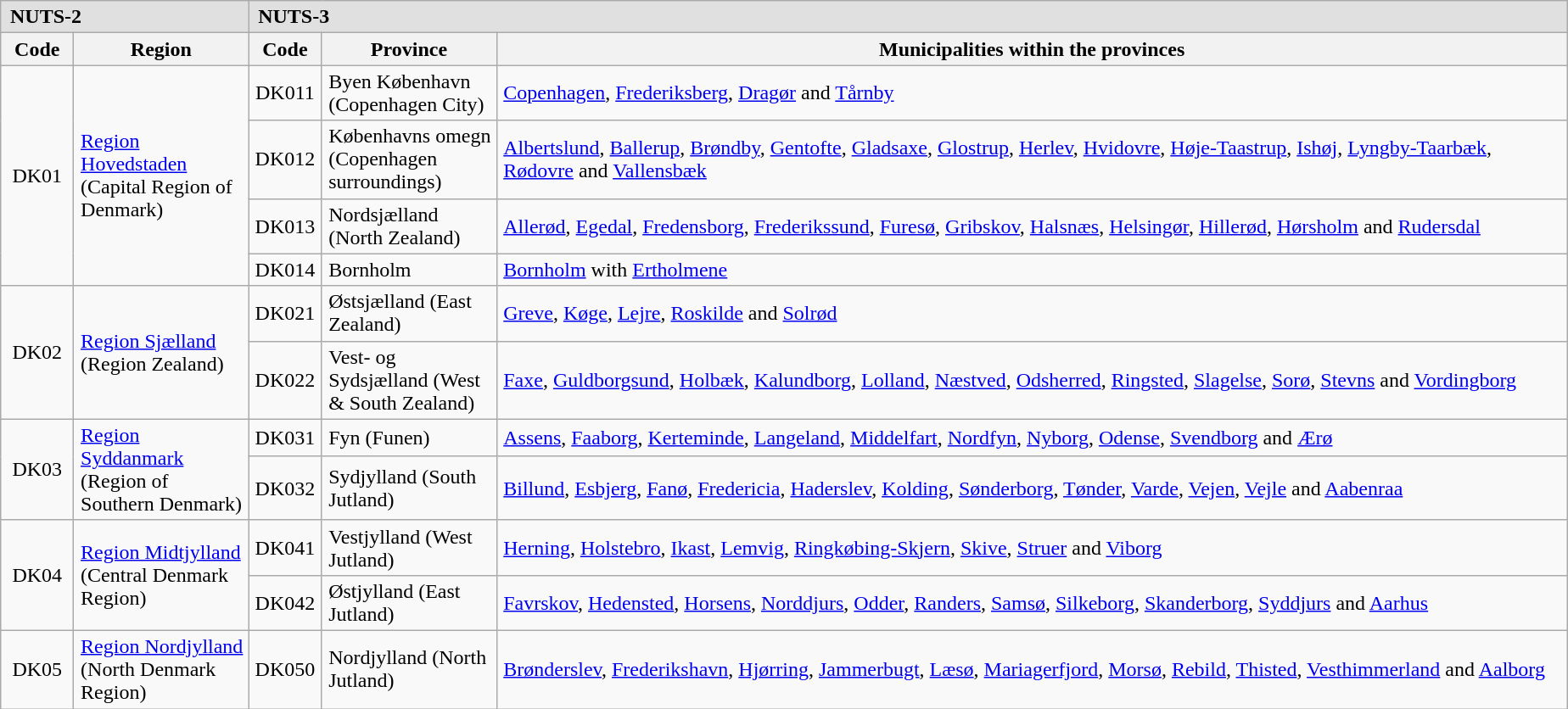<table class="wikitable" style="margin-left:1em; text-align:center;">
<tr style="background:#e0e0e0;">
<td colspan="2" style="text-align:left; padding-left:7px;"><strong>NUTS-2</strong></td>
<td colspan="3" style="text-align:left; padding-left:7px;"><strong>NUTS-3</strong></td>
</tr>
<tr>
<th style="width:50px;">Code</th>
<th style="width:130px;">Region</th>
<th style="width:50px;">Code</th>
<th style="width:130px;">Province</th>
<th>Municipalities within the provinces</th>
</tr>
<tr>
<td rowspan="4">DK01</td>
<td rowspan="4" style="text-align:left; padding-left:5px;"><a href='#'>Region Hovedstaden</a> (Capital Region of Denmark)</td>
<td>DK011</td>
<td style="text-align:left; padding-left:5px;">Byen København (Copenhagen City)</td>
<td style="text-align:left; padding-left:5px;"><a href='#'>Copenhagen</a>, <a href='#'>Frederiksberg</a>, <a href='#'>Dragør</a> and <a href='#'>Tårnby</a></td>
</tr>
<tr>
<td>DK012</td>
<td style="text-align:left; padding-left:5px;">Københavns omegn (Copenhagen surroundings)</td>
<td style="text-align:left; padding-left:5px;"><a href='#'>Albertslund</a>, <a href='#'>Ballerup</a>, <a href='#'>Brøndby</a>, <a href='#'>Gentofte</a>, <a href='#'>Gladsaxe</a>, <a href='#'>Glostrup</a>, <a href='#'>Herlev</a>, <a href='#'>Hvidovre</a>, <a href='#'>Høje-Taastrup</a>, <a href='#'>Ishøj</a>, <a href='#'>Lyngby-Taarbæk</a>, <a href='#'>Rødovre</a> and <a href='#'>Vallensbæk</a></td>
</tr>
<tr>
<td>DK013</td>
<td style="text-align:left; padding-left:5px;">Nordsjælland (North Zealand)</td>
<td style="text-align:left; padding-left:5px;"><a href='#'>Allerød</a>, <a href='#'>Egedal</a>, <a href='#'>Fredensborg</a>, <a href='#'>Frederikssund</a>, <a href='#'>Furesø</a>, <a href='#'>Gribskov</a>, <a href='#'>Halsnæs</a>, <a href='#'>Helsingør</a>, <a href='#'>Hillerød</a>, <a href='#'>Hørsholm</a> and <a href='#'>Rudersdal</a></td>
</tr>
<tr>
<td>DK014</td>
<td style="text-align:left; padding-left:5px;">Bornholm</td>
<td style="text-align:left; padding-left:5px;"><a href='#'>Bornholm</a> with <a href='#'>Ertholmene</a></td>
</tr>
<tr>
<td rowspan="2">DK02</td>
<td rowspan="2" style="text-align:left; padding-left:5px;"><a href='#'>Region Sjælland</a> (Region Zealand)</td>
<td>DK021</td>
<td style="text-align:left; padding-left:5px;">Østsjælland (East Zealand)</td>
<td style="text-align:left; padding-left:5px;"><a href='#'>Greve</a>, <a href='#'>Køge</a>, <a href='#'>Lejre</a>, <a href='#'>Roskilde</a> and <a href='#'>Solrød</a></td>
</tr>
<tr>
<td>DK022</td>
<td style="text-align:left; padding-left:5px;">Vest- og Sydsjælland (West & South Zealand)</td>
<td style="text-align:left; padding-left:5px;"><a href='#'>Faxe</a>, <a href='#'>Guldborgsund</a>, <a href='#'>Holbæk</a>, <a href='#'>Kalundborg</a>, <a href='#'>Lolland</a>, <a href='#'>Næstved</a>, <a href='#'>Odsherred</a>, <a href='#'>Ringsted</a>, <a href='#'>Slagelse</a>, <a href='#'>Sorø</a>, <a href='#'>Stevns</a> and <a href='#'>Vordingborg</a></td>
</tr>
<tr>
<td rowspan="2">DK03</td>
<td rowspan="2" style="text-align:left; padding-left:5px;"><a href='#'>Region Syddanmark</a> (Region of Southern Denmark)</td>
<td>DK031</td>
<td style="text-align:left; padding-left:5px;">Fyn (Funen)</td>
<td style="text-align:left; padding-left:5px;"><a href='#'>Assens</a>, <a href='#'>Faaborg</a>, <a href='#'>Kerteminde</a>, <a href='#'>Langeland</a>, <a href='#'>Middelfart</a>, <a href='#'>Nordfyn</a>, <a href='#'>Nyborg</a>, <a href='#'>Odense</a>, <a href='#'>Svendborg</a> and <a href='#'>Ærø</a></td>
</tr>
<tr>
<td>DK032</td>
<td style="text-align:left; padding-left:5px;">Sydjylland (South Jutland)</td>
<td style="text-align:left; padding-left:5px;"><a href='#'>Billund</a>, <a href='#'>Esbjerg</a>, <a href='#'>Fanø</a>, <a href='#'>Fredericia</a>, <a href='#'>Haderslev</a>, <a href='#'>Kolding</a>, <a href='#'>Sønderborg</a>, <a href='#'>Tønder</a>, <a href='#'>Varde</a>, <a href='#'>Vejen</a>, <a href='#'>Vejle</a> and <a href='#'>Aabenraa</a></td>
</tr>
<tr>
<td rowspan="2">DK04</td>
<td rowspan="2" style="text-align:left; padding-left:5px;"><a href='#'>Region Midtjylland</a> (Central Denmark Region)</td>
<td>DK041</td>
<td style="text-align:left; padding-left:5px;">Vestjylland (West Jutland)</td>
<td style="text-align:left; padding-left:5px;"><a href='#'>Herning</a>, <a href='#'>Holstebro</a>, <a href='#'>Ikast</a>, <a href='#'>Lemvig</a>, <a href='#'>Ringkøbing-Skjern</a>, <a href='#'>Skive</a>, <a href='#'>Struer</a> and <a href='#'>Viborg</a></td>
</tr>
<tr>
<td>DK042</td>
<td style="text-align:left; padding-left:5px;">Østjylland (East Jutland)</td>
<td style="text-align:left; padding-left:5px;"><a href='#'>Favrskov</a>, <a href='#'>Hedensted</a>, <a href='#'>Horsens</a>, <a href='#'>Norddjurs</a>, <a href='#'>Odder</a>, <a href='#'>Randers</a>, <a href='#'>Samsø</a>, <a href='#'>Silkeborg</a>, <a href='#'>Skanderborg</a>, <a href='#'>Syddjurs</a> and <a href='#'>Aarhus</a></td>
</tr>
<tr>
<td>DK05</td>
<td style="text-align:left; padding-left:5px;"><a href='#'>Region Nordjylland</a> (North Denmark Region)</td>
<td>DK050</td>
<td style="text-align:left; padding-left:5px;">Nordjylland (North Jutland)</td>
<td style="text-align:left; padding-left:5px;"><a href='#'>Brønderslev</a>, <a href='#'>Frederikshavn</a>, <a href='#'>Hjørring</a>, <a href='#'>Jammerbugt</a>, <a href='#'>Læsø</a>, <a href='#'>Mariagerfjord</a>, <a href='#'>Morsø</a>, <a href='#'>Rebild</a>, <a href='#'>Thisted</a>, <a href='#'>Vesthimmerland</a> and <a href='#'>Aalborg</a></td>
</tr>
</table>
